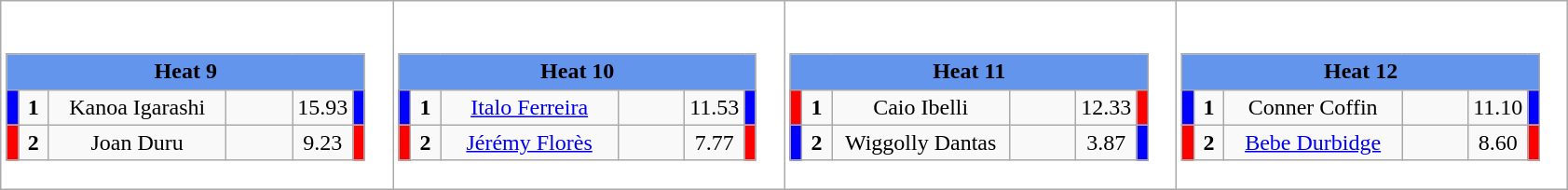<table class="wikitable" style="background:#fff;">
<tr>
<td><div><br><table class="wikitable">
<tr>
<td colspan="6"  style="text-align:center; background:#6495ed;"><strong>Heat 9</strong></td>
</tr>
<tr>
<td style="width:01px; background: #00f;"></td>
<td style="width:14px; text-align:center;"><strong>1</strong></td>
<td style="width:120px; text-align:center;">Kanoa Igarashi</td>
<td style="width:40px; text-align:center;"></td>
<td style="width:20px; text-align:center;">15.93</td>
<td style="width:01px; background: #00f;"></td>
</tr>
<tr>
<td style="width:01px; background: #f00;"></td>
<td style="width:14px; text-align:center;"><strong>2</strong></td>
<td style="width:120px; text-align:center;">Joan Duru</td>
<td style="width:40px; text-align:center;"></td>
<td style="width:20px; text-align:center;">9.23</td>
<td style="width:01px; background: #f00;"></td>
</tr>
</table>
</div></td>
<td><div><br><table class="wikitable">
<tr>
<td colspan="6"  style="text-align:center; background:#6495ed;"><strong>Heat 10</strong></td>
</tr>
<tr>
<td style="width:01px; background: #00f;"></td>
<td style="width:14px; text-align:center;"><strong>1</strong></td>
<td style="width:120px; text-align:center;"><a href='#'>Italo Ferreira</a></td>
<td style="width:40px; text-align:center;"></td>
<td style="width:20px; text-align:center;">11.53</td>
<td style="width:01px; background: #00f;"></td>
</tr>
<tr>
<td style="width:01px; background: #f00;"></td>
<td style="width:14px; text-align:center;"><strong>2</strong></td>
<td style="width:120px; text-align:center;"><a href='#'>Jérémy Florès</a></td>
<td style="width:40px; text-align:center;"></td>
<td style="width:20px; text-align:center;">7.77</td>
<td style="width:01px; background: #f00;"></td>
</tr>
</table>
</div></td>
<td><div><br><table class="wikitable">
<tr>
<td colspan="6"  style="text-align:center; background:#6495ed;"><strong>Heat 11</strong></td>
</tr>
<tr>
<td style="width:01px; background: #f00;"></td>
<td style="width:14px; text-align:center;"><strong>1</strong></td>
<td style="width:120px; text-align:center;">Caio Ibelli</td>
<td style="width:40px; text-align:center;"></td>
<td style="width:20px; text-align:center;">12.33</td>
<td style="width:01px; background: #f00;"></td>
</tr>
<tr>
<td style="width:01px; background: #00f;"></td>
<td style="width:14px; text-align:center;"><strong>2</strong></td>
<td style="width:120px; text-align:center;">Wiggolly Dantas</td>
<td style="width:40px; text-align:center;"></td>
<td style="width:20px; text-align:center;">3.87</td>
<td style="width:01px; background: #00f;"></td>
</tr>
</table>
</div></td>
<td><div><br><table class="wikitable">
<tr>
<td colspan="6"  style="text-align:center; background:#6495ed;"><strong>Heat 12</strong></td>
</tr>
<tr>
<td style="width:01px; background: #00f;"></td>
<td style="width:14px; text-align:center;"><strong>1</strong></td>
<td style="width:120px; text-align:center;">Conner Coffin</td>
<td style="width:40px; text-align:center;"></td>
<td style="width:20px; text-align:center;">11.10</td>
<td style="width:01px; background: #00f;"></td>
</tr>
<tr>
<td style="width:01px; background: #f00;"></td>
<td style="width:14px; text-align:center;"><strong>2</strong></td>
<td style="width:120px; text-align:center;"><a href='#'>Bebe Durbidge</a></td>
<td style="width:40px; text-align:center;"></td>
<td style="width:20px; text-align:center;">8.60</td>
<td style="width:01px; background: #f00;"></td>
</tr>
</table>
</div></td>
</tr>
</table>
